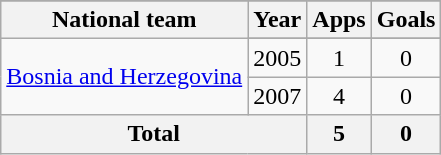<table class="wikitable" style="text-align: center;">
<tr>
</tr>
<tr>
<th>National team</th>
<th>Year</th>
<th>Apps</th>
<th>Goals</th>
</tr>
<tr>
<td rowspan=3><a href='#'>Bosnia and Herzegovina</a></td>
</tr>
<tr>
<td>2005</td>
<td>1</td>
<td>0</td>
</tr>
<tr>
<td>2007</td>
<td>4</td>
<td>0</td>
</tr>
<tr>
<th colspan=2>Total</th>
<th>5</th>
<th>0</th>
</tr>
</table>
